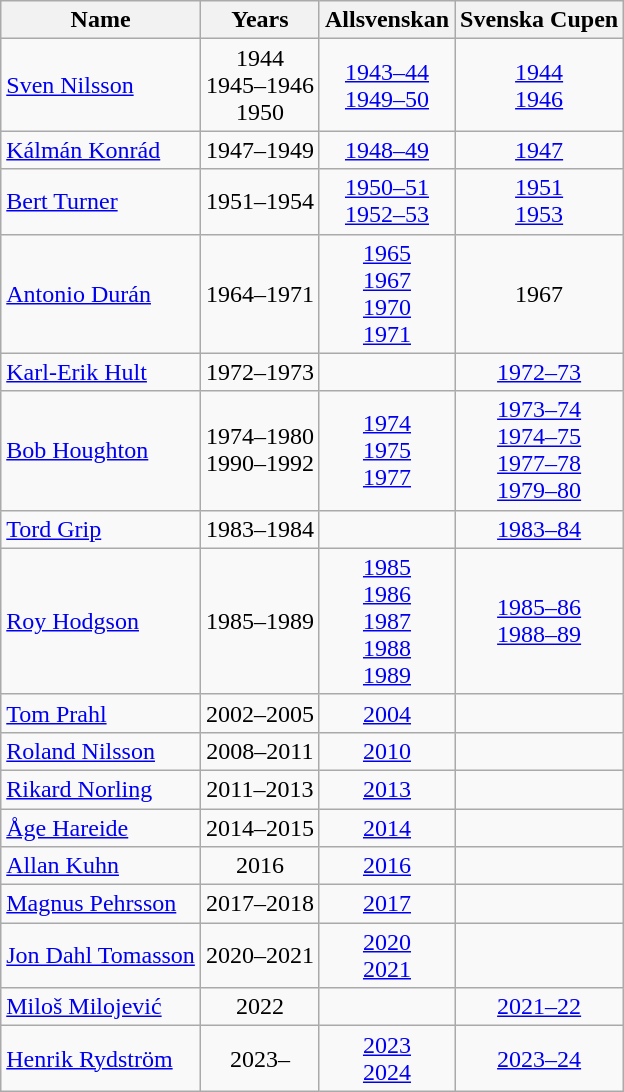<table class="wikitable" style="text-align: center;">
<tr>
<th>Name</th>
<th>Years</th>
<th>Allsvenskan</th>
<th>Svenska Cupen</th>
</tr>
<tr>
<td align="left"> <a href='#'>Sven Nilsson</a></td>
<td>1944<br>1945–1946<br>1950</td>
<td><a href='#'>1943–44</a><br><a href='#'>1949–50</a></td>
<td><a href='#'>1944</a><br><a href='#'>1946</a></td>
</tr>
<tr>
<td align="left"> <a href='#'>Kálmán Konrád</a></td>
<td>1947–1949</td>
<td><a href='#'>1948–49</a></td>
<td><a href='#'>1947</a></td>
</tr>
<tr>
<td align="left"> <a href='#'>Bert Turner</a></td>
<td>1951–1954</td>
<td><a href='#'>1950–51</a><br><a href='#'>1952–53</a></td>
<td><a href='#'>1951</a><br><a href='#'>1953</a></td>
</tr>
<tr>
<td align="left"> <a href='#'>Antonio Durán</a></td>
<td>1964–1971</td>
<td><a href='#'>1965</a><br><a href='#'>1967</a><br><a href='#'>1970</a><br><a href='#'>1971</a></td>
<td>1967</td>
</tr>
<tr>
<td align="left"> <a href='#'>Karl-Erik Hult</a></td>
<td>1972–1973</td>
<td></td>
<td><a href='#'>1972–73</a></td>
</tr>
<tr>
<td align="left"> <a href='#'>Bob Houghton</a></td>
<td>1974–1980<br>1990–1992</td>
<td><a href='#'>1974</a><br><a href='#'>1975</a><br><a href='#'>1977</a></td>
<td><a href='#'>1973–74</a><br><a href='#'>1974–75</a><br><a href='#'>1977–78</a><br><a href='#'>1979–80</a></td>
</tr>
<tr>
<td align="left"> <a href='#'>Tord Grip</a></td>
<td>1983–1984</td>
<td></td>
<td><a href='#'>1983–84</a></td>
</tr>
<tr>
<td align="left"> <a href='#'>Roy Hodgson</a></td>
<td>1985–1989</td>
<td><a href='#'>1985</a><br><a href='#'>1986</a><br><a href='#'>1987</a><br><a href='#'>1988</a><br><a href='#'>1989</a></td>
<td><a href='#'>1985–86</a><br><a href='#'>1988–89</a></td>
</tr>
<tr>
<td align="left"> <a href='#'>Tom Prahl</a></td>
<td>2002–2005</td>
<td><a href='#'>2004</a></td>
<td></td>
</tr>
<tr>
<td align="left"> <a href='#'>Roland Nilsson</a></td>
<td>2008–2011</td>
<td><a href='#'>2010</a></td>
<td></td>
</tr>
<tr>
<td align="left"> <a href='#'>Rikard Norling</a></td>
<td>2011–2013</td>
<td><a href='#'>2013</a></td>
<td></td>
</tr>
<tr>
<td align="left"> <a href='#'>Åge Hareide</a></td>
<td>2014–2015</td>
<td><a href='#'>2014</a></td>
<td></td>
</tr>
<tr>
<td align="left"> <a href='#'>Allan Kuhn</a></td>
<td>2016</td>
<td><a href='#'>2016</a></td>
<td></td>
</tr>
<tr>
<td align="left"> <a href='#'>Magnus Pehrsson</a></td>
<td>2017–2018</td>
<td><a href='#'>2017</a></td>
<td></td>
</tr>
<tr>
<td align="left"> <a href='#'>Jon Dahl Tomasson</a></td>
<td>2020–2021</td>
<td><a href='#'>2020</a><br><a href='#'>2021</a></td>
<td></td>
</tr>
<tr>
<td align="left"> <a href='#'>Miloš Milojević</a></td>
<td>2022</td>
<td></td>
<td><a href='#'>2021–22</a></td>
</tr>
<tr>
<td align="left"> <a href='#'>Henrik Rydström</a></td>
<td>2023–</td>
<td><a href='#'>2023</a><br><a href='#'>2024</a></td>
<td><a href='#'>2023–24</a></td>
</tr>
</table>
